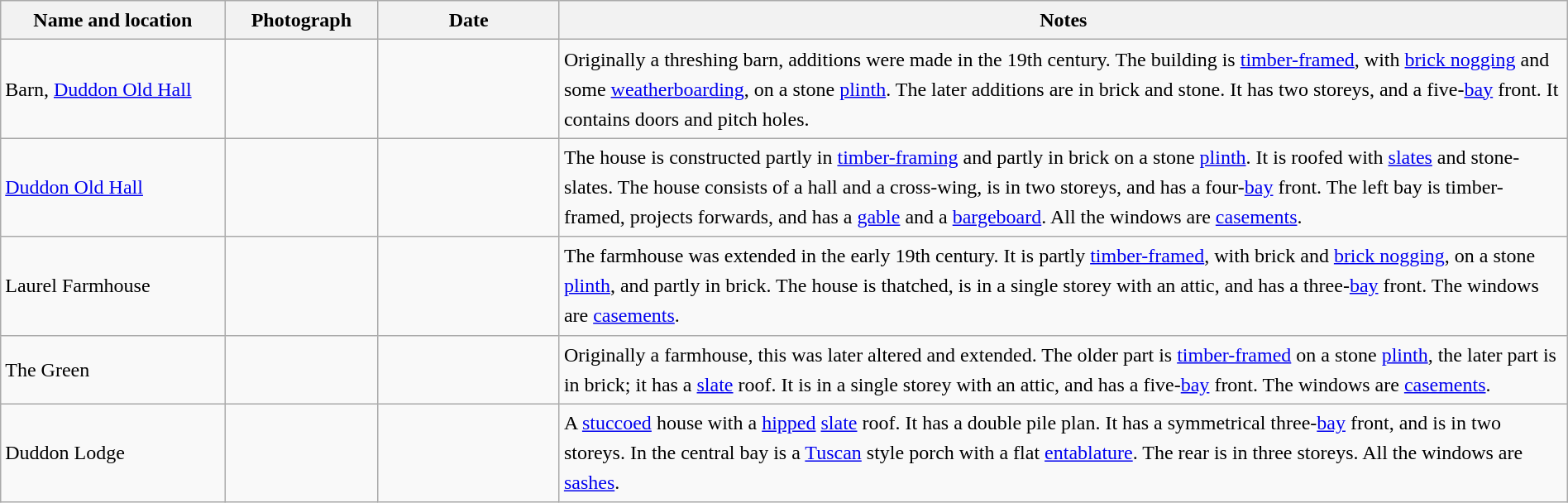<table class="wikitable sortable plainrowheaders" style="width:100%;border:0px;text-align:left;line-height:150%;">
<tr>
<th scope="col"  style="width:150px">Name and location</th>
<th scope="col"  style="width:100px" class="unsortable">Photograph</th>
<th scope="col"  style="width:120px">Date</th>
<th scope="col"  style="width:700px" class="unsortable">Notes</th>
</tr>
<tr>
<td>Barn, <a href='#'>Duddon Old Hall</a><br><small></small></td>
<td></td>
<td align="center"></td>
<td>Originally a threshing barn, additions were made in the 19th century.  The building is <a href='#'>timber-framed</a>, with <a href='#'>brick nogging</a> and some <a href='#'>weatherboarding</a>, on a stone <a href='#'>plinth</a>.  The later additions are in brick and stone.  It has two storeys, and a five-<a href='#'>bay</a> front.  It contains doors and pitch holes.</td>
</tr>
<tr>
<td><a href='#'>Duddon Old Hall</a><br><small></small></td>
<td></td>
<td align="center"></td>
<td>The house is constructed partly in <a href='#'>timber-framing</a> and partly in brick on a stone <a href='#'>plinth</a>.  It is roofed with <a href='#'>slates</a> and stone-slates.  The house consists of a hall and a cross-wing, is in two storeys, and has a four-<a href='#'>bay</a> front.  The left bay is timber-framed, projects forwards, and has a <a href='#'>gable</a> and a <a href='#'>bargeboard</a>. All the windows are <a href='#'>casements</a>.</td>
</tr>
<tr>
<td>Laurel Farmhouse<br><small></small></td>
<td></td>
<td align="center"></td>
<td>The farmhouse was extended in the early 19th century.  It is partly <a href='#'>timber-framed</a>, with brick and <a href='#'>brick nogging</a>, on a stone <a href='#'>plinth</a>, and partly in brick.  The house is thatched, is in a single storey with an attic, and has a three-<a href='#'>bay</a> front.  The windows are <a href='#'>casements</a>.</td>
</tr>
<tr>
<td>The Green<br><small></small></td>
<td></td>
<td align="center"></td>
<td>Originally a farmhouse, this was later altered and extended.  The older part is <a href='#'>timber-framed</a> on a stone <a href='#'>plinth</a>, the later part is in brick; it has a <a href='#'>slate</a> roof.  It is in a single storey with an attic, and has a five-<a href='#'>bay</a> front.  The windows are <a href='#'>casements</a>.</td>
</tr>
<tr>
<td>Duddon Lodge<br><small></small></td>
<td></td>
<td align="center"></td>
<td>A <a href='#'>stuccoed</a> house with a <a href='#'>hipped</a> <a href='#'>slate</a> roof.  It has a double pile plan.  It has a symmetrical three-<a href='#'>bay</a> front, and is in two storeys. In the central bay is a <a href='#'>Tuscan</a> style porch with a flat <a href='#'>entablature</a>.  The rear is in three storeys.  All the windows are <a href='#'>sashes</a>.</td>
</tr>
<tr>
</tr>
</table>
